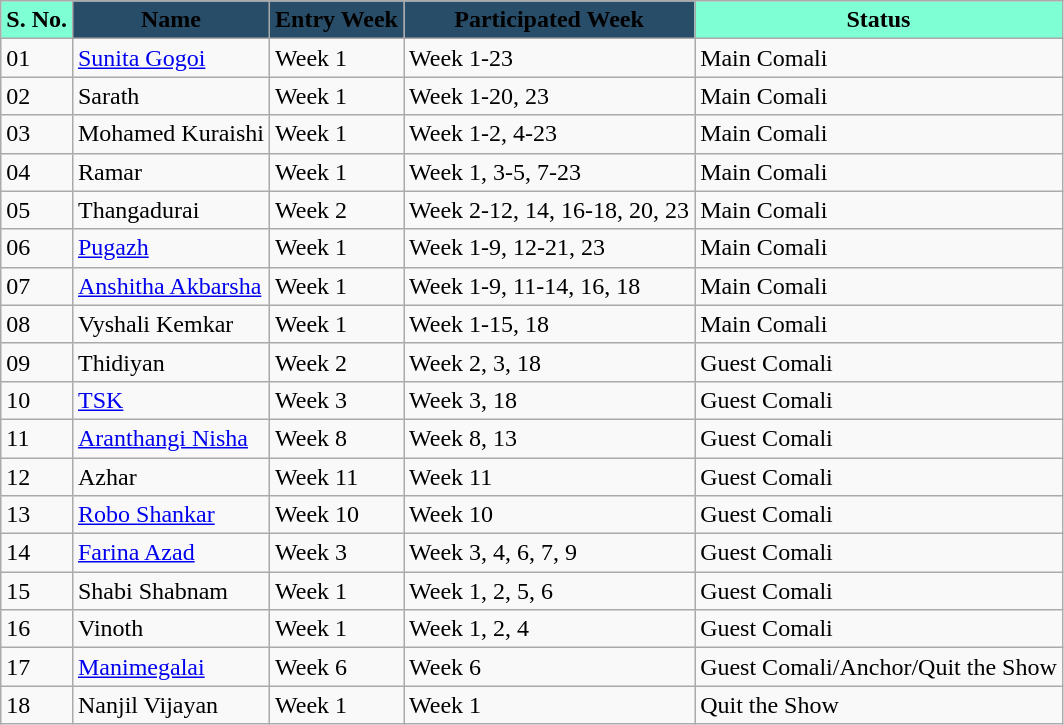<table class="wikitable" style="align:center;">
<tr>
<th scope="col" style="background:#7FFFD4;"style="background:#7FFFD4;color:black">S. No.</th>
<th scope="col" style="background:#284D68;"style="background:#7FFFD4;color:black">Name</th>
<th scope="col" style="background:#284D68;"style="background:#7FFFD4;color:black">Entry Week</th>
<th scope="col" style="background:#284D68;"style="background:#7FFFD4;color:black">Participated Week</th>
<th scope="col" style="background:#7FFFD4;color:black">Status</th>
</tr>
<tr>
<td>01</td>
<td><a href='#'>Sunita Gogoi</a></td>
<td>Week 1</td>
<td>Week 1-23</td>
<td>Main Comali</td>
</tr>
<tr>
<td>02</td>
<td>Sarath</td>
<td>Week 1</td>
<td>Week 1-20, 23</td>
<td>Main Comali</td>
</tr>
<tr>
<td>03</td>
<td>Mohamed Kuraishi</td>
<td>Week 1</td>
<td>Week 1-2, 4-23</td>
<td>Main Comali</td>
</tr>
<tr>
<td>04</td>
<td>Ramar</td>
<td>Week 1</td>
<td>Week 1, 3-5, 7-23</td>
<td>Main Comali</td>
</tr>
<tr>
<td>05</td>
<td>Thangadurai</td>
<td>Week 2</td>
<td>Week 2-12, 14, 16-18, 20, 23</td>
<td>Main Comali</td>
</tr>
<tr>
<td>06</td>
<td><a href='#'>Pugazh</a></td>
<td>Week 1</td>
<td>Week 1-9, 12-21, 23</td>
<td>Main Comali</td>
</tr>
<tr>
<td>07</td>
<td><a href='#'>Anshitha Akbarsha</a></td>
<td>Week 1</td>
<td>Week 1-9, 11-14, 16, 18</td>
<td>Main Comali</td>
</tr>
<tr>
<td>08</td>
<td>Vyshali Kemkar</td>
<td>Week 1</td>
<td>Week 1-15, 18</td>
<td>Main Comali</td>
</tr>
<tr>
<td>09</td>
<td>Thidiyan</td>
<td>Week 2</td>
<td>Week 2, 3, 18</td>
<td>Guest Comali</td>
</tr>
<tr>
<td>10</td>
<td><a href='#'>TSK</a></td>
<td>Week 3</td>
<td>Week 3, 18</td>
<td>Guest Comali</td>
</tr>
<tr>
<td>11</td>
<td><a href='#'>Aranthangi Nisha</a></td>
<td>Week 8</td>
<td>Week 8, 13</td>
<td>Guest Comali</td>
</tr>
<tr>
<td>12</td>
<td>Azhar</td>
<td>Week 11</td>
<td>Week 11</td>
<td>Guest Comali</td>
</tr>
<tr>
<td>13</td>
<td><a href='#'>Robo Shankar</a></td>
<td>Week 10</td>
<td>Week 10</td>
<td>Guest Comali</td>
</tr>
<tr>
<td>14</td>
<td><a href='#'>Farina Azad</a></td>
<td>Week 3</td>
<td>Week 3, 4, 6, 7, 9</td>
<td>Guest Comali</td>
</tr>
<tr>
<td>15</td>
<td>Shabi Shabnam</td>
<td>Week 1</td>
<td>Week 1, 2, 5, 6</td>
<td>Guest Comali</td>
</tr>
<tr>
<td>16</td>
<td>Vinoth</td>
<td>Week 1</td>
<td>Week 1, 2, 4</td>
<td>Guest Comali</td>
</tr>
<tr>
<td>17</td>
<td><a href='#'>Manimegalai</a></td>
<td>Week 6</td>
<td>Week 6</td>
<td>Guest Comali/Anchor/Quit the Show</td>
</tr>
<tr>
<td>18</td>
<td>Nanjil Vijayan</td>
<td>Week 1</td>
<td>Week 1</td>
<td>Quit the Show</td>
</tr>
</table>
